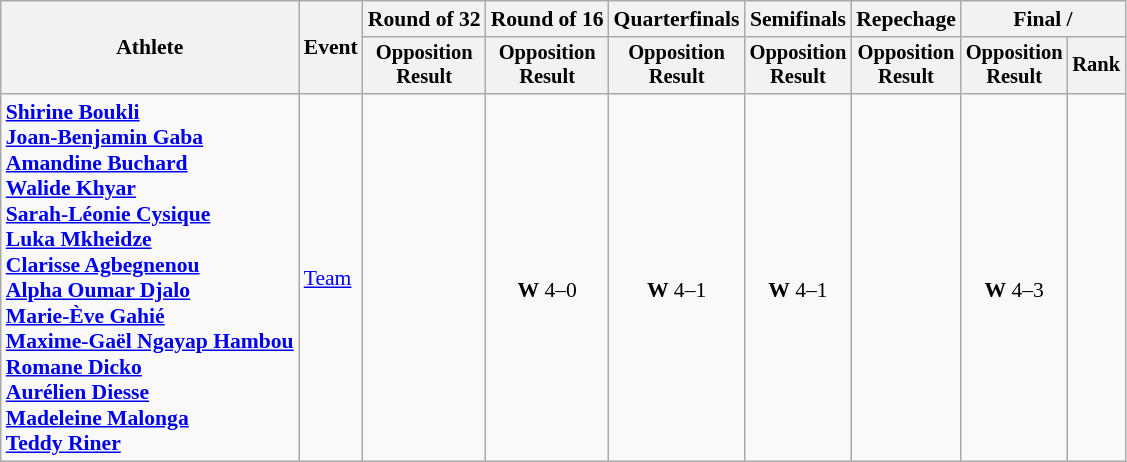<table class="wikitable" style="font-size:90%">
<tr>
<th rowspan="2">Athlete</th>
<th rowspan="2">Event</th>
<th>Round of 32</th>
<th>Round of 16</th>
<th>Quarterfinals</th>
<th>Semifinals</th>
<th>Repechage</th>
<th colspan=2>Final / </th>
</tr>
<tr style="font-size:95%">
<th>Opposition<br>Result</th>
<th>Opposition<br>Result</th>
<th>Opposition<br>Result</th>
<th>Opposition<br>Result</th>
<th>Opposition<br>Result</th>
<th>Opposition<br>Result</th>
<th>Rank</th>
</tr>
<tr align=center>
<td align=left><strong><a href='#'>Shirine Boukli</a><br><a href='#'>Joan-Benjamin Gaba</a><br><a href='#'>Amandine Buchard</a><br><a href='#'>Walide Khyar</a><br><a href='#'>Sarah-Léonie Cysique</a><br><a href='#'>Luka Mkheidze</a><br><a href='#'>Clarisse Agbegnenou</a><br><a href='#'>Alpha Oumar Djalo</a><br><a href='#'>Marie-Ève Gahié</a><br><a href='#'>Maxime-Gaël Ngayap Hambou</a><br><a href='#'>Romane Dicko</a><br><a href='#'>Aurélien Diesse</a><br><a href='#'>Madeleine Malonga</a><br><a href='#'>Teddy Riner</a></strong></td>
<td align=left><a href='#'>Team</a></td>
<td></td>
<td><br><strong>W</strong> 4–0</td>
<td><br><strong>W</strong> 4–1</td>
<td><br><strong>W</strong> 4–1</td>
<td></td>
<td><br><strong>W</strong> 4–3</td>
<td></td>
</tr>
</table>
